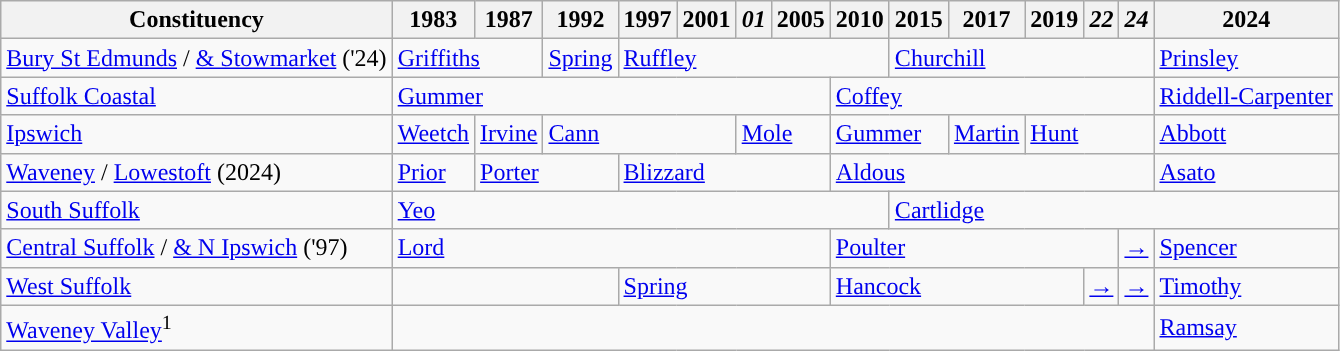<table class="wikitable">
<tr>
<th>Constituency</th>
<th>1983</th>
<th>1987</th>
<th>1992</th>
<th>1997</th>
<th>2001</th>
<th><em>01</em></th>
<th>2005</th>
<th>2010</th>
<th>2015</th>
<th>2017</th>
<th>2019</th>
<th><em>22</em></th>
<th><em>24</em></th>
<th>2024</th>
</tr>
<tr>
<td><a href='#'>Bury St Edmunds</a> / <a href='#'>& Stowmarket</a> ('24)</td>
<td colspan="2"><a href='#'>Griffiths</a></td>
<td><a href='#'>Spring</a></td>
<td colspan="5"><a href='#'>Ruffley</a></td>
<td colspan="5"><a href='#'>Churchill</a></td>
<td><a href='#'>Prinsley</a></td>
</tr>
<tr>
<td><a href='#'>Suffolk Coastal</a></td>
<td colspan="7"><a href='#'>Gummer</a></td>
<td colspan="6"><a href='#'>Coffey</a></td>
<td><a href='#'>Riddell-Carpenter</a></td>
</tr>
<tr>
<td><a href='#'>Ipswich</a></td>
<td><a href='#'>Weetch</a></td>
<td><a href='#'>Irvine</a></td>
<td colspan="3"><a href='#'>Cann</a></td>
<td colspan="2"><a href='#'>Mole</a></td>
<td colspan="2"><a href='#'>Gummer</a></td>
<td><a href='#'>Martin</a></td>
<td colspan="3"><a href='#'>Hunt</a></td>
<td><a href='#'>Abbott</a></td>
</tr>
<tr>
<td><a href='#'>Waveney</a> / <a href='#'>Lowestoft</a> (2024)</td>
<td><a href='#'>Prior</a></td>
<td colspan="2"><a href='#'>Porter</a></td>
<td colspan="4"><a href='#'>Blizzard</a></td>
<td colspan="6"><a href='#'>Aldous</a></td>
<td><a href='#'>Asato</a></td>
</tr>
<tr>
<td><a href='#'>South Suffolk</a></td>
<td colspan="8"><a href='#'>Yeo</a></td>
<td colspan="6"><a href='#'>Cartlidge</a></td>
</tr>
<tr>
<td><a href='#'>Central Suffolk</a> / <a href='#'>& N Ipswich</a> ('97)</td>
<td colspan="7"><a href='#'>Lord</a></td>
<td colspan="5"><a href='#'>Poulter</a></td>
<td><a href='#'>→</a></td>
<td><a href='#'>Spencer</a></td>
</tr>
<tr>
<td><a href='#'>West Suffolk</a></td>
<td colspan="3"></td>
<td colspan="4"><a href='#'>Spring</a></td>
<td colspan="4"><a href='#'>Hancock</a></td>
<td><a href='#'>→</a></td>
<td><a href='#'>→</a></td>
<td><a href='#'>Timothy</a></td>
</tr>
<tr>
<td><a href='#'>Waveney Valley</a><sup>1</sup></td>
<td colspan="13"></td>
<td><a href='#'>Ramsay</a></td>
</tr>
</table>
